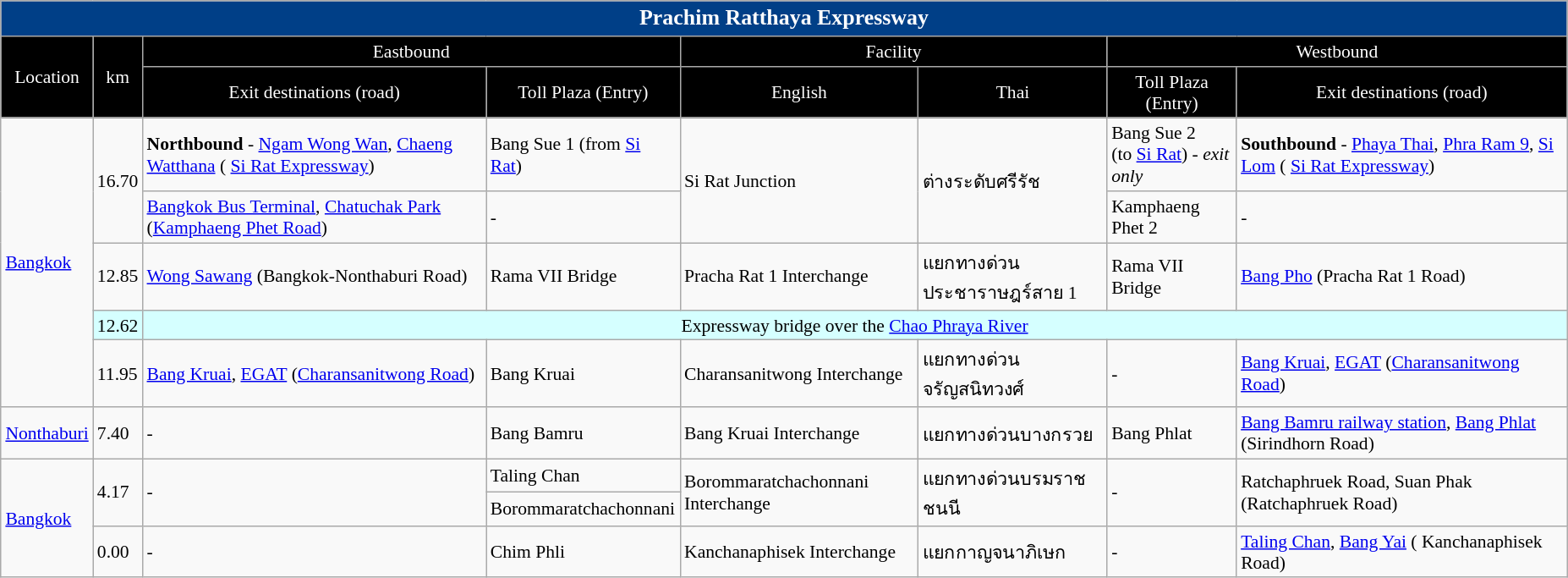<table class="wikitable" style="margin-left:1em; margin-bottom:1em; color:black; font-size:90%;">
<tr style="background:#003f87; text-align:center; color:white; font-size:120%;">
<td colspan="8"><strong> Prachim Ratthaya Expressway</strong></td>
</tr>
<tr bgcolor="000000" align="center" style="color: white">
<td rowspan="2">Location</td>
<td rowspan="2">km</td>
<td colspan="2">Eastbound</td>
<td colspan="2">Facility</td>
<td colspan="2">Westbound</td>
</tr>
<tr bgcolor="000000" align="center" style="color: white">
<td>Exit destinations (road)</td>
<td>Toll Plaza (Entry)</td>
<td>English</td>
<td>Thai</td>
<td>Toll Plaza (Entry)</td>
<td>Exit destinations (road)</td>
</tr>
<tr>
<td rowspan="5"><a href='#'>Bangkok</a></td>
<td rowspan="2">16.70</td>
<td><strong>Northbound</strong> - <a href='#'>Ngam Wong Wan</a>, <a href='#'>Chaeng Watthana</a> ( <a href='#'>Si Rat Expressway</a>)</td>
<td>Bang Sue 1 (from <a href='#'>Si Rat</a>)</td>
<td rowspan="2">Si Rat Junction</td>
<td rowspan="2">ต่างระดับศรีรัช</td>
<td>Bang Sue 2<br>(to <a href='#'>Si Rat</a>) - <em>exit only</em></td>
<td><strong>Southbound</strong> - <a href='#'>Phaya Thai</a>, <a href='#'>Phra Ram 9</a>, <a href='#'>Si Lom</a> ( <a href='#'>Si Rat Expressway</a>)</td>
</tr>
<tr>
<td><a href='#'>Bangkok Bus Terminal</a>, <a href='#'>Chatuchak Park</a> (<a href='#'>Kamphaeng Phet Road</a>)</td>
<td>-</td>
<td>Kamphaeng Phet 2</td>
<td>-</td>
</tr>
<tr>
<td>12.85</td>
<td><a href='#'>Wong Sawang</a> (Bangkok-Nonthaburi Road)</td>
<td>Rama VII Bridge</td>
<td>Pracha Rat 1 Interchange</td>
<td>แยกทางด่วนประชาราษฎร์สาย 1</td>
<td>Rama VII Bridge</td>
<td><a href='#'>Bang Pho</a> (Pracha Rat 1 Road)</td>
</tr>
<tr align="center" bgcolor="D5FFFF">
<td>12.62</td>
<td colspan="6">Expressway bridge over the <a href='#'>Chao Phraya River</a></td>
</tr>
<tr>
<td>11.95</td>
<td><a href='#'>Bang Kruai</a>, <a href='#'>EGAT</a> (<a href='#'>Charansanitwong Road</a>)</td>
<td>Bang Kruai</td>
<td>Charansanitwong Interchange</td>
<td>แยกทางด่วนจรัญสนิทวงศ์</td>
<td>-</td>
<td><a href='#'>Bang Kruai</a>, <a href='#'>EGAT</a> (<a href='#'>Charansanitwong Road</a>)</td>
</tr>
<tr>
<td><a href='#'>Nonthaburi</a></td>
<td>7.40</td>
<td>-</td>
<td>Bang Bamru</td>
<td>Bang Kruai Interchange</td>
<td>แยกทางด่วนบางกรวย</td>
<td>Bang Phlat</td>
<td><a href='#'>Bang Bamru railway station</a>, <a href='#'>Bang Phlat</a> (Sirindhorn Road)</td>
</tr>
<tr>
<td rowspan="3"><a href='#'>Bangkok</a></td>
<td rowspan="2">4.17</td>
<td rowspan="2">-</td>
<td>Taling Chan</td>
<td rowspan="2">Borommaratchachonnani Interchange</td>
<td rowspan="2">แยกทางด่วนบรมราชชนนี</td>
<td rowspan="2">-</td>
<td rowspan="2">Ratchaphruek Road, Suan Phak (Ratchaphruek Road)</td>
</tr>
<tr>
<td>Borommaratchachonnani</td>
</tr>
<tr>
<td>0.00</td>
<td>-</td>
<td>Chim Phli</td>
<td>Kanchanaphisek Interchange</td>
<td>แยกกาญจนาภิเษก</td>
<td>-</td>
<td><a href='#'>Taling Chan</a>, <a href='#'>Bang Yai</a> ( Kanchanaphisek Road)</td>
</tr>
</table>
